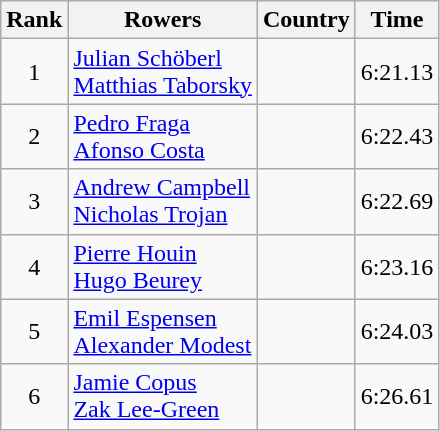<table class="wikitable" style="text-align:center">
<tr>
<th>Rank</th>
<th>Rowers</th>
<th>Country</th>
<th>Time</th>
</tr>
<tr>
<td>1</td>
<td align="left"><a href='#'>Julian Schöberl</a><br><a href='#'>Matthias Taborsky</a></td>
<td align="left"></td>
<td>6:21.13</td>
</tr>
<tr>
<td>2</td>
<td align="left"><a href='#'>Pedro Fraga</a><br><a href='#'>Afonso Costa</a></td>
<td align="left"></td>
<td>6:22.43</td>
</tr>
<tr>
<td>3</td>
<td align="left"><a href='#'>Andrew Campbell</a><br><a href='#'>Nicholas Trojan</a></td>
<td align="left"></td>
<td>6:22.69</td>
</tr>
<tr>
<td>4</td>
<td align="left"><a href='#'>Pierre Houin</a><br><a href='#'>Hugo Beurey</a></td>
<td align="left"></td>
<td>6:23.16</td>
</tr>
<tr>
<td>5</td>
<td align="left"><a href='#'>Emil Espensen</a><br><a href='#'>Alexander Modest</a></td>
<td align="left"></td>
<td>6:24.03</td>
</tr>
<tr>
<td>6</td>
<td align="left"><a href='#'>Jamie Copus</a><br><a href='#'>Zak Lee-Green</a></td>
<td align="left"></td>
<td>6:26.61</td>
</tr>
</table>
